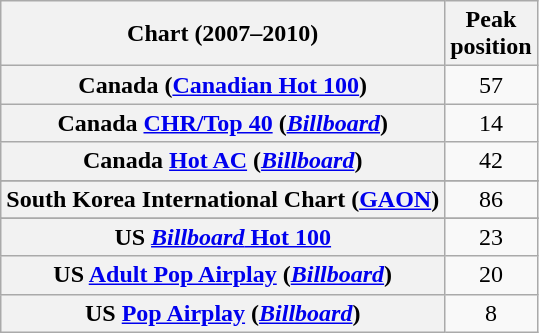<table class="wikitable sortable plainrowheaders" style="text-align:center">
<tr>
<th>Chart (2007–2010)</th>
<th>Peak<br>position</th>
</tr>
<tr>
<th scope="row">Canada (<a href='#'>Canadian Hot 100</a>)</th>
<td>57</td>
</tr>
<tr>
<th scope="row">Canada <a href='#'>CHR/Top 40</a> (<em><a href='#'>Billboard</a></em>)</th>
<td>14</td>
</tr>
<tr>
<th scope="row">Canada <a href='#'>Hot AC</a> (<em><a href='#'>Billboard</a></em>)</th>
<td>42</td>
</tr>
<tr>
</tr>
<tr>
<th scope="row">South Korea International Chart (<a href='#'>GAON</a>)</th>
<td>86</td>
</tr>
<tr>
</tr>
<tr>
<th scope="row">US <a href='#'><em>Billboard</em> Hot 100</a></th>
<td>23</td>
</tr>
<tr>
<th scope="row">US <a href='#'>Adult Pop Airplay</a> (<a href='#'><em>Billboard</em></a>)</th>
<td>20</td>
</tr>
<tr>
<th scope="row">US <a href='#'>Pop Airplay</a> (<a href='#'><em>Billboard</em></a>)</th>
<td>8</td>
</tr>
</table>
